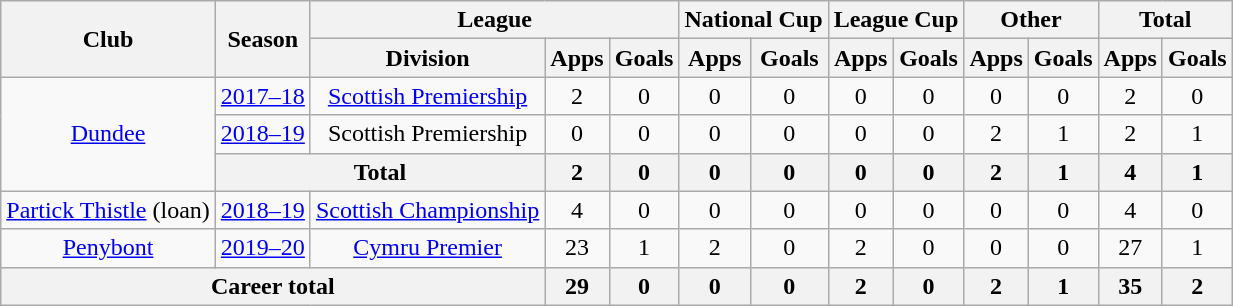<table class=wikitable style="text-align: center">
<tr>
<th rowspan=2>Club</th>
<th rowspan=2>Season</th>
<th colspan=3>League</th>
<th colspan=2>National Cup</th>
<th colspan=2>League Cup</th>
<th colspan=2>Other</th>
<th colspan=2>Total</th>
</tr>
<tr>
<th>Division</th>
<th>Apps</th>
<th>Goals</th>
<th>Apps</th>
<th>Goals</th>
<th>Apps</th>
<th>Goals</th>
<th>Apps</th>
<th>Goals</th>
<th>Apps</th>
<th>Goals</th>
</tr>
<tr>
<td rowspan=3><a href='#'>Dundee</a></td>
<td><a href='#'>2017–18</a></td>
<td><a href='#'>Scottish Premiership</a></td>
<td>2</td>
<td>0</td>
<td>0</td>
<td>0</td>
<td>0</td>
<td>0</td>
<td>0</td>
<td>0</td>
<td>2</td>
<td>0</td>
</tr>
<tr>
<td><a href='#'>2018–19</a></td>
<td>Scottish Premiership</td>
<td>0</td>
<td>0</td>
<td>0</td>
<td>0</td>
<td>0</td>
<td>0</td>
<td>2</td>
<td>1</td>
<td>2</td>
<td>1</td>
</tr>
<tr>
<th colspan=2>Total</th>
<th>2</th>
<th>0</th>
<th>0</th>
<th>0</th>
<th>0</th>
<th>0</th>
<th>2</th>
<th>1</th>
<th>4</th>
<th>1</th>
</tr>
<tr>
<td><a href='#'>Partick Thistle</a> (loan)</td>
<td><a href='#'>2018–19</a></td>
<td><a href='#'>Scottish Championship</a></td>
<td>4</td>
<td>0</td>
<td>0</td>
<td>0</td>
<td>0</td>
<td>0</td>
<td>0</td>
<td>0</td>
<td>4</td>
<td>0</td>
</tr>
<tr>
<td><a href='#'>Penybont</a></td>
<td><a href='#'>2019–20</a></td>
<td><a href='#'>Cymru Premier</a></td>
<td>23</td>
<td>1</td>
<td>2</td>
<td>0</td>
<td>2</td>
<td>0</td>
<td>0</td>
<td>0</td>
<td>27</td>
<td>1</td>
</tr>
<tr>
<th colspan="3">Career total</th>
<th>29</th>
<th>0</th>
<th>0</th>
<th>0</th>
<th>2</th>
<th>0</th>
<th>2</th>
<th>1</th>
<th>35</th>
<th>2</th>
</tr>
</table>
